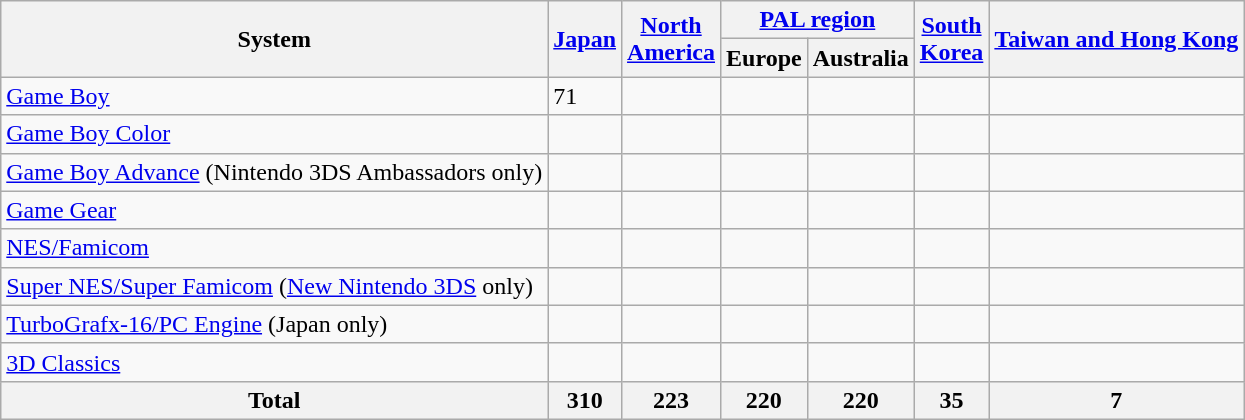<table class="wikitable">
<tr>
<th rowspan="2">System</th>
<th rowspan="2"><a href='#'>Japan</a></th>
<th rowspan="2"><a href='#'>North<br> America</a></th>
<th colspan="2" style="text-align:center;"><a href='#'>PAL region</a></th>
<th rowspan="2"><a href='#'>South<br> Korea</a></th>
<th rowspan="2"><a href='#'>Taiwan and Hong Kong</a></th>
</tr>
<tr>
<th>Europe</th>
<th>Australia</th>
</tr>
<tr>
<td><a href='#'>Game Boy</a></td>
<td>71</td>
<td></td>
<td></td>
<td></td>
<td></td>
<td></td>
</tr>
<tr>
<td><a href='#'>Game Boy Color</a></td>
<td></td>
<td></td>
<td></td>
<td></td>
<td></td>
<td></td>
</tr>
<tr>
<td><a href='#'>Game Boy Advance</a> (Nintendo 3DS Ambassadors only)</td>
<td></td>
<td></td>
<td></td>
<td></td>
<td></td>
<td></td>
</tr>
<tr>
<td><a href='#'>Game Gear</a></td>
<td></td>
<td></td>
<td></td>
<td></td>
<td></td>
<td></td>
</tr>
<tr>
<td><a href='#'>NES/Famicom</a></td>
<td></td>
<td></td>
<td></td>
<td></td>
<td></td>
<td></td>
</tr>
<tr>
<td><a href='#'>Super NES/Super Famicom</a> (<a href='#'>New Nintendo 3DS</a> only)</td>
<td></td>
<td></td>
<td></td>
<td></td>
<td></td>
<td></td>
</tr>
<tr>
<td><a href='#'>TurboGrafx-16/PC Engine</a> (Japan only)</td>
<td></td>
<td></td>
<td></td>
<td></td>
<td></td>
<td></td>
</tr>
<tr>
<td><a href='#'>3D Classics</a></td>
<td></td>
<td></td>
<td></td>
<td></td>
<td></td>
<td></td>
</tr>
<tr class="sortbottom">
<th>Total</th>
<th>310</th>
<th>223</th>
<th>220</th>
<th>220</th>
<th>35</th>
<th>7</th>
</tr>
</table>
